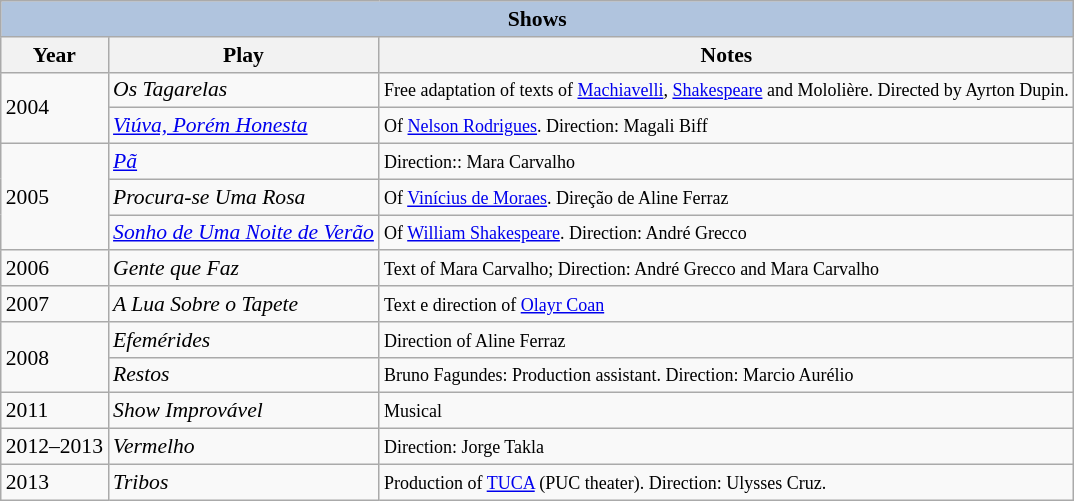<table class="wikitable" style="font-size: 90%;">
<tr>
<th colspan="5" style="background: LightSteelBlue;">Shows</th>
</tr>
<tr>
<th>Year</th>
<th>Play</th>
<th>Notes</th>
</tr>
<tr>
<td rowspan="2">2004</td>
<td><em>Os Tagarelas</em></td>
<td><small>Free adaptation of texts of <a href='#'>Machiavelli</a>, <a href='#'>Shakespeare</a> and Mololière. Directed by Ayrton Dupin.</small></td>
</tr>
<tr>
<td><em><a href='#'>Viúva, Porém Honesta</a></em></td>
<td><small>Of <a href='#'>Nelson Rodrigues</a>. Direction: Magali Biff</small></td>
</tr>
<tr>
<td rowspan="3">2005</td>
<td><em><a href='#'>Pã</a></em></td>
<td><small>Direction:: Mara Carvalho</small></td>
</tr>
<tr>
<td><em>Procura-se Uma Rosa</em></td>
<td><small>Of <a href='#'>Vinícius de Moraes</a>. Direção de Aline Ferraz</small></td>
</tr>
<tr>
<td><em><a href='#'>Sonho de Uma Noite de Verão</a></em></td>
<td><small>Of <a href='#'>William Shakespeare</a>. Direction: André Grecco</small></td>
</tr>
<tr>
<td>2006</td>
<td><em>Gente que Faz</em></td>
<td><small>Text of Mara Carvalho; Direction: André Grecco and Mara Carvalho</small></td>
</tr>
<tr>
<td>2007</td>
<td><em>A Lua Sobre o Tapete</em></td>
<td><small>Text e direction of <a href='#'>Olayr Coan</a></small></td>
</tr>
<tr>
<td rowspan="2">2008</td>
<td><em>Efemérides</em></td>
<td><small> Direction of Aline Ferraz</small></td>
</tr>
<tr>
<td><em>Restos</em></td>
<td><small>Bruno Fagundes: Production assistant. Direction: Marcio Aurélio</small></td>
</tr>
<tr>
<td>2011</td>
<td><em>Show Improvável</em></td>
<td><small>Musical</small></td>
</tr>
<tr>
<td>2012–2013</td>
<td><em>Vermelho</em></td>
<td><small>Direction: Jorge Takla</small></td>
</tr>
<tr>
<td>2013</td>
<td><em>Tribos</em></td>
<td><small>Production of <a href='#'>TUCA</a> (PUC theater). Direction: Ulysses Cruz.</small></td>
</tr>
</table>
